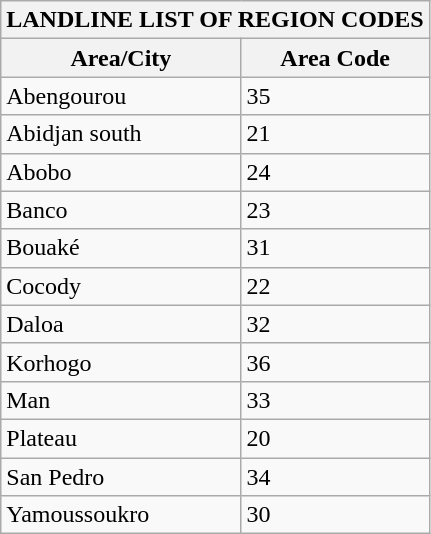<table class="wikitable" border=1>
<tr>
<th colspan="2">LANDLINE LIST OF REGION CODES</th>
</tr>
<tr>
<th>Area/City</th>
<th>Area Code</th>
</tr>
<tr>
<td>Abengourou</td>
<td>35</td>
</tr>
<tr>
<td>Abidjan south</td>
<td>21</td>
</tr>
<tr>
<td>Abobo</td>
<td>24</td>
</tr>
<tr>
<td>Banco</td>
<td>23</td>
</tr>
<tr>
<td>Bouaké</td>
<td>31</td>
</tr>
<tr>
<td>Cocody</td>
<td>22</td>
</tr>
<tr>
<td>Daloa</td>
<td>32</td>
</tr>
<tr>
<td>Korhogo</td>
<td>36</td>
</tr>
<tr>
<td>Man</td>
<td>33</td>
</tr>
<tr>
<td>Plateau</td>
<td>20</td>
</tr>
<tr>
<td>San Pedro</td>
<td>34</td>
</tr>
<tr>
<td>Yamoussoukro</td>
<td>30</td>
</tr>
</table>
